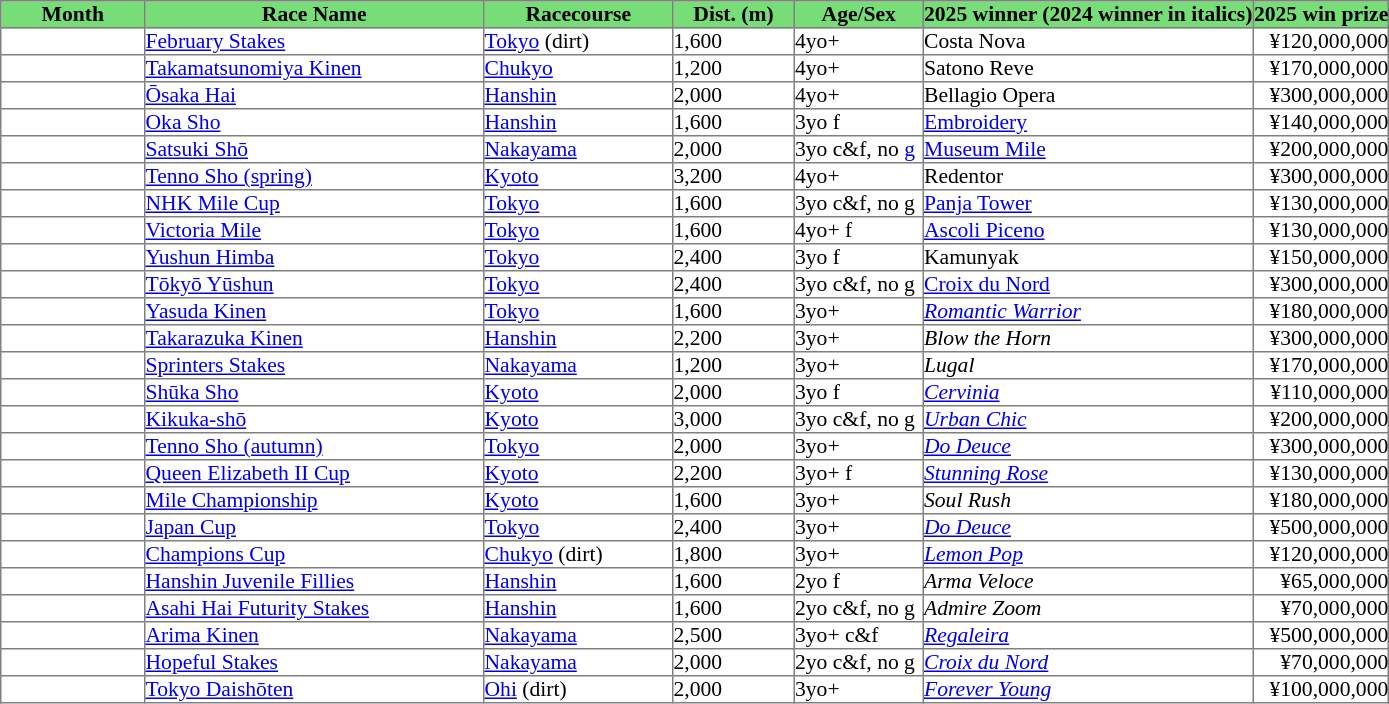<table class = "sortable" | border="1" cellpadding="0" style="border-collapse: collapse; font-size:90%">
<tr bgcolor="#77dd77" align="center">
<th>Month</th>
<th>Race Name</th>
<th>Racecourse</th>
<th>Dist. (m)</th>
<th>Age/Sex</th>
<th>2025 winner (2024 winner in italics)</th>
<th align=right>2025 win prize</th>
</tr>
<tr>
<td width=95px></td>
<td width=225px><a href='#'>February Stakes</a></td>
<td width=125px><a href='#'>Tokyo</a> (dirt)</td>
<td width=80px>1,600</td>
<td width=85px>4yo+</td>
<td>Costa Nova</td>
<td align=right>¥120,000,000</td>
</tr>
<tr>
<td></td>
<td><a href='#'>Takamatsunomiya Kinen</a></td>
<td><a href='#'>Chukyo</a></td>
<td>1,200</td>
<td>4yo+</td>
<td>Satono Reve</td>
<td align="right">¥170,000,000</td>
</tr>
<tr>
<td></td>
<td><a href='#'>Ōsaka Hai</a></td>
<td><a href='#'>Hanshin</a></td>
<td>2,000</td>
<td>4yo+</td>
<td>Bellagio Opera</td>
<td align="right">¥300,000,000</td>
</tr>
<tr>
<td></td>
<td><a href='#'>Oka Sho</a></td>
<td><a href='#'>Hanshin</a></td>
<td>1,600</td>
<td>3yo f</td>
<td><a href='#'>Embroidery</a></td>
<td align="right">¥140,000,000</td>
</tr>
<tr>
<td></td>
<td><a href='#'>Satsuki Shō</a></td>
<td><a href='#'>Nakayama</a></td>
<td>2,000</td>
<td>3yo c&f, no <a href='#'>g</a></td>
<td><a href='#'>Museum Mile</a></td>
<td align="right">¥200,000,000</td>
</tr>
<tr>
<td></td>
<td><a href='#'>Tenno Sho (spring)</a></td>
<td><a href='#'>Kyoto</a></td>
<td>3,200</td>
<td>4yo+</td>
<td>Redentor</td>
<td align="right">¥300,000,000</td>
</tr>
<tr>
<td></td>
<td><a href='#'>NHK Mile Cup</a></td>
<td><a href='#'>Tokyo</a></td>
<td>1,600</td>
<td>3yo c&f, no g</td>
<td><a href='#'>Panja Tower</a></td>
<td align="right">¥130,000,000</td>
</tr>
<tr>
<td></td>
<td><a href='#'>Victoria Mile</a></td>
<td><a href='#'>Tokyo</a></td>
<td>1,600</td>
<td>4yo+ f</td>
<td><a href='#'>Ascoli Piceno</a></td>
<td align="right">¥130,000,000</td>
</tr>
<tr>
<td></td>
<td><a href='#'>Yushun Himba</a></td>
<td><a href='#'>Tokyo</a></td>
<td>2,400</td>
<td>3yo f</td>
<td>Kamunyak</td>
<td align="right">¥150,000,000</td>
</tr>
<tr>
<td></td>
<td><a href='#'>Tōkyō Yūshun</a></td>
<td><a href='#'>Tokyo</a></td>
<td>2,400</td>
<td>3yo c&f, no g</td>
<td><a href='#'>Croix du Nord</a></td>
<td align="right">¥300,000,000</td>
</tr>
<tr>
<td></td>
<td><a href='#'>Yasuda Kinen</a></td>
<td><a href='#'>Tokyo</a></td>
<td>1,600</td>
<td>3yo+</td>
<td><a href='#'><em>Romantic Warrior</em></a></td>
<td align=right>¥180,000,000</td>
</tr>
<tr>
<td></td>
<td><a href='#'>Takarazuka Kinen</a></td>
<td><a href='#'>Hanshin</a></td>
<td>2,200</td>
<td>3yo+</td>
<td><em>Blow the Horn</em></td>
<td align="right">¥300,000,000</td>
</tr>
<tr>
<td></td>
<td><a href='#'>Sprinters Stakes</a></td>
<td><a href='#'>Nakayama</a></td>
<td>1,200</td>
<td>3yo+</td>
<td><em>Lugal</em></td>
<td align="right">¥170,000,000</td>
</tr>
<tr>
<td></td>
<td><a href='#'>Shūka Sho</a></td>
<td><a href='#'>Kyoto</a></td>
<td>2,000</td>
<td>3yo f</td>
<td><a href='#'><em>Cervinia</em></a></td>
<td align="right">¥110,000,000</td>
</tr>
<tr>
<td></td>
<td><a href='#'>Kikuka-shō</a></td>
<td><a href='#'>Kyoto</a></td>
<td>3,000</td>
<td>3yo c&f, no g</td>
<td><a href='#'><em>Urban Chic</em></a></td>
<td align="right">¥200,000,000</td>
</tr>
<tr>
<td></td>
<td><a href='#'>Tenno Sho (autumn)</a></td>
<td><a href='#'>Tokyo</a></td>
<td>2,000</td>
<td>3yo+</td>
<td><em><a href='#'>Do Deuce</a></em></td>
<td align=right>¥300,000,000</td>
</tr>
<tr>
<td></td>
<td><a href='#'>Queen Elizabeth II Cup</a></td>
<td><a href='#'>Kyoto</a></td>
<td>2,200</td>
<td>3yo+ f</td>
<td><em><a href='#'>Stunning Rose</a></em></td>
<td align="right">¥130,000,000</td>
</tr>
<tr>
<td></td>
<td><a href='#'>Mile Championship</a></td>
<td><a href='#'>Kyoto</a></td>
<td>1,600</td>
<td>3yo+</td>
<td><em>Soul Rush</em></td>
<td align="right">¥180,000,000</td>
</tr>
<tr>
<td></td>
<td><a href='#'>Japan Cup</a></td>
<td><a href='#'>Tokyo</a></td>
<td>2,400</td>
<td>3yo+</td>
<td><em><a href='#'>Do Deuce</a></em></td>
<td align=right>¥500,000,000</td>
</tr>
<tr>
<td></td>
<td><a href='#'>Champions Cup</a></td>
<td><a href='#'>Chukyo</a> (dirt)</td>
<td>1,800</td>
<td>3yo+</td>
<td><em><a href='#'>Lemon Pop</a></em></td>
<td align="right">¥120,000,000</td>
</tr>
<tr>
<td></td>
<td><a href='#'>Hanshin Juvenile Fillies</a></td>
<td><a href='#'>Hanshin</a></td>
<td>1,600</td>
<td>2yo f</td>
<td><em>Arma Veloce</em></td>
<td align="right">¥65,000,000</td>
</tr>
<tr>
<td></td>
<td><a href='#'>Asahi Hai Futurity Stakes</a></td>
<td><a href='#'>Hanshin</a></td>
<td>1,600</td>
<td>2yo c&f, no g</td>
<td><em>Admire Zoom</em></td>
<td align="right">¥70,000,000</td>
</tr>
<tr>
<td></td>
<td><a href='#'>Arima Kinen</a></td>
<td><a href='#'>Nakayama</a></td>
<td>2,500</td>
<td>3yo+ c&f</td>
<td><em><a href='#'>Regaleira</a></em></td>
<td align="right">¥500,000,000</td>
</tr>
<tr>
<td></td>
<td><a href='#'>Hopeful Stakes</a></td>
<td><a href='#'>Nakayama</a></td>
<td>2,000</td>
<td>2yo c&f, no g</td>
<td><em><a href='#'>Croix du Nord</a></em></td>
<td align="right">¥70,000,000</td>
</tr>
<tr>
<td></td>
<td><a href='#'>Tokyo Daishōten</a></td>
<td><a href='#'>Ohi</a> (dirt)</td>
<td>2,000</td>
<td>3yo+</td>
<td><a href='#'><em>Forever Young</em></a></td>
<td align=right>¥100,000,000</td>
</tr>
</table>
